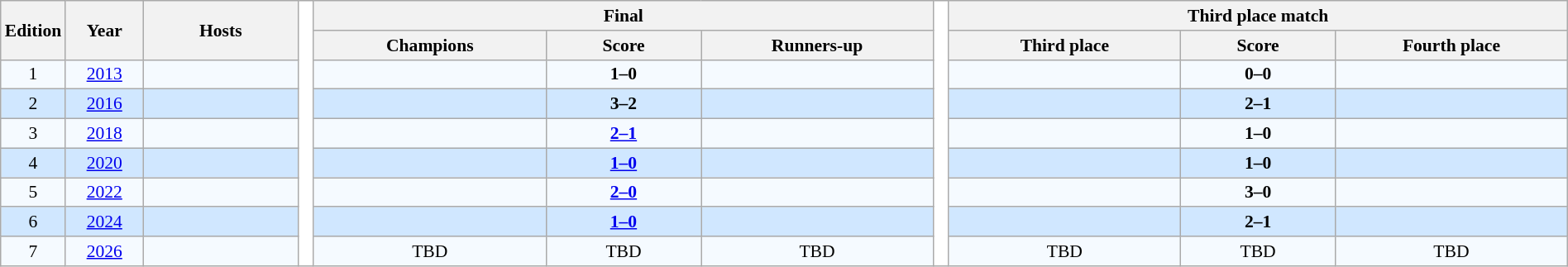<table class="wikitable" style="font-size:90%; text-align:center; width:100%;">
<tr>
<th rowspan=2 width=3%>Edition</th>
<th rowspan=2 width=5%>Year</th>
<th rowspan=2 width=10%>Hosts</th>
<th width=1% rowspan=9 style="background:#ffffff;"></th>
<th colspan=3>Final</th>
<th width=1% rowspan=9 style="background:#ffffff;"></th>
<th colspan=3>Third place match</th>
</tr>
<tr>
<th width=15%>Champions</th>
<th width=10%>Score</th>
<th width=15%>Runners-up</th>
<th width=15%>Third place</th>
<th width=10%>Score</th>
<th width=15%>Fourth place</th>
</tr>
<tr bgcolor=#F5FAFF>
<td>1</td>
<td><a href='#'>2013</a></td>
<td align=left></td>
<td><strong></strong></td>
<td><strong>1–0</strong></td>
<td></td>
<td></td>
<td><strong>0–0</strong> </td>
<td></td>
</tr>
<tr bgcolor=#D0E7FF>
<td>2</td>
<td><a href='#'>2016</a></td>
<td align=left></td>
<td><strong></strong></td>
<td><strong>3–2</strong></td>
<td></td>
<td></td>
<td><strong>2–1</strong> </td>
<td></td>
</tr>
<tr bgcolor=#F5FAFF>
<td>3</td>
<td><a href='#'>2018</a></td>
<td align=left></td>
<td><strong></strong></td>
<td><strong><a href='#'>2–1</a></strong> </td>
<td></td>
<td></td>
<td><strong>1–0</strong></td>
<td></td>
</tr>
<tr bgcolor=#D0E7FF>
<td>4</td>
<td><a href='#'>2020</a></td>
<td align=left></td>
<td><strong></strong></td>
<td><strong><a href='#'>1–0</a></strong> </td>
<td></td>
<td></td>
<td><strong>1–0</strong></td>
<td></td>
</tr>
<tr bgcolor=#F5FAFF>
<td>5</td>
<td><a href='#'>2022</a></td>
<td align=left></td>
<td><strong></strong></td>
<td><strong><a href='#'>2–0</a></strong></td>
<td></td>
<td></td>
<td><strong>3–0</strong></td>
<td></td>
</tr>
<tr bgcolor=#D0E7FF>
<td>6</td>
<td><a href='#'>2024</a></td>
<td align=left></td>
<td><strong></strong></td>
<td><strong><a href='#'>1–0</a></strong></td>
<td></td>
<td></td>
<td><strong>2–1</strong> </td>
<td></td>
</tr>
<tr bgcolor=#F5FAFF>
<td>7</td>
<td><a href='#'>2026</a></td>
<td align=left></td>
<td> TBD</td>
<td> TBD</td>
<td> TBD</td>
<td> TBD</td>
<td> TBD</td>
<td> TBD</td>
</tr>
</table>
